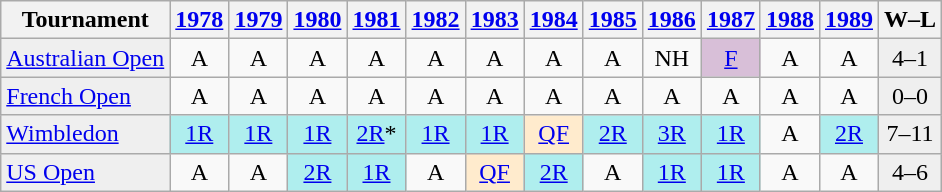<table class=wikitable style=text-align:center>
<tr>
<th>Tournament</th>
<th><a href='#'>1978</a></th>
<th><a href='#'>1979</a></th>
<th><a href='#'>1980</a></th>
<th><a href='#'>1981</a></th>
<th><a href='#'>1982</a></th>
<th><a href='#'>1983</a></th>
<th><a href='#'>1984</a></th>
<th><a href='#'>1985</a></th>
<th><a href='#'>1986</a></th>
<th><a href='#'>1987</a></th>
<th><a href='#'>1988</a></th>
<th><a href='#'>1989</a></th>
<th>W–L</th>
</tr>
<tr>
<td bgcolor=#EFEFEF align=left><a href='#'>Australian Open</a></td>
<td align="center">A</td>
<td align="center">A</td>
<td align="center">A</td>
<td align="center">A</td>
<td align="center">A</td>
<td align="center">A</td>
<td align="center">A</td>
<td align="center">A</td>
<td align="center">NH</td>
<td align="center" style="background:thistle;"><a href='#'>F</a></td>
<td align="center">A</td>
<td align="center">A</td>
<td bgcolor=#EFEFEF>4–1</td>
</tr>
<tr>
<td bgcolor=#EFEFEF align=left><a href='#'>French Open</a></td>
<td align="center">A</td>
<td align="center">A</td>
<td align="center">A</td>
<td align="center">A</td>
<td align="center">A</td>
<td align="center">A</td>
<td align="center">A</td>
<td align="center">A</td>
<td align="center">A</td>
<td align="center">A</td>
<td align="center">A</td>
<td align="center">A</td>
<td bgcolor=#EFEFEF>0–0</td>
</tr>
<tr>
<td bgcolor=#EFEFEF align=left><a href='#'>Wimbledon</a></td>
<td align="center" style="background:#afeeee;"><a href='#'>1R</a></td>
<td align="center" style="background:#afeeee;"><a href='#'>1R</a></td>
<td align="center" style="background:#afeeee;"><a href='#'>1R</a></td>
<td align="center" style="background:#afeeee;"><a href='#'>2R</a>*</td>
<td align="center" style="background:#afeeee;"><a href='#'>1R</a></td>
<td align="center" style="background:#afeeee;"><a href='#'>1R</a></td>
<td align="center" style="background:#ffebcd;"><a href='#'>QF</a></td>
<td align="center" style="background:#afeeee;"><a href='#'>2R</a></td>
<td align="center" style="background:#afeeee;"><a href='#'>3R</a></td>
<td align="center" style="background:#afeeee;"><a href='#'>1R</a></td>
<td align="center">A</td>
<td align="center" style="background:#afeeee;"><a href='#'>2R</a></td>
<td bgcolor=#EFEFEF>7–11</td>
</tr>
<tr>
<td bgcolor=#EFEFEF align=left><a href='#'>US Open</a></td>
<td align="center">A</td>
<td align="center">A</td>
<td align="center" style="background:#afeeee;"><a href='#'>2R</a></td>
<td align="center" style="background:#afeeee;"><a href='#'>1R</a></td>
<td align="center">A</td>
<td align="center" style="background:#ffebcd;"><a href='#'>QF</a></td>
<td align="center" style="background:#afeeee;"><a href='#'>2R</a></td>
<td align="center">A</td>
<td align="center" style="background:#afeeee;"><a href='#'>1R</a></td>
<td align="center" style="background:#afeeee;"><a href='#'>1R</a></td>
<td align="center">A</td>
<td align="center">A</td>
<td bgcolor=#EFEFEF>4–6</td>
</tr>
</table>
